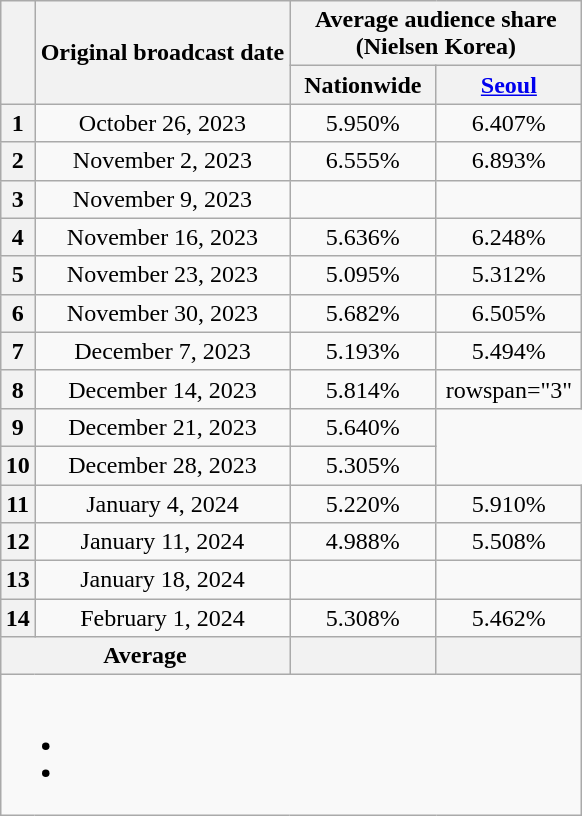<table class="wikitable" style="text-align:center; max-width:500px; margin-left: auto; margin-right: auto; border: none;">
<tr>
<th rowspan="2"></th>
<th rowspan="2">Original broadcast date</th>
<th colspan="2">Average audience share<br>(Nielsen Korea)</th>
</tr>
<tr>
<th width="90">Nationwide</th>
<th width="90"><a href='#'>Seoul</a></th>
</tr>
<tr>
<th>1</th>
<td>October 26, 2023</td>
<td>5.950%</td>
<td>6.407%</td>
</tr>
<tr>
<th>2</th>
<td>November 2, 2023</td>
<td>6.555%</td>
<td>6.893%</td>
</tr>
<tr>
<th>3</th>
<td>November 9, 2023</td>
<td><strong></strong></td>
<td><strong></strong></td>
</tr>
<tr>
<th>4</th>
<td>November 16, 2023</td>
<td>5.636%</td>
<td>6.248%</td>
</tr>
<tr>
<th>5</th>
<td>November 23, 2023</td>
<td>5.095%</td>
<td>5.312%</td>
</tr>
<tr>
<th>6</th>
<td>November 30, 2023</td>
<td>5.682%</td>
<td>6.505%</td>
</tr>
<tr>
<th>7</th>
<td>December 7, 2023</td>
<td>5.193%</td>
<td>5.494%</td>
</tr>
<tr>
<th>8</th>
<td>December 14, 2023</td>
<td>5.814%</td>
<td>rowspan="3" </td>
</tr>
<tr>
<th>9</th>
<td>December 21, 2023</td>
<td>5.640%</td>
</tr>
<tr>
<th>10</th>
<td>December 28, 2023</td>
<td>5.305%</td>
</tr>
<tr>
<th>11</th>
<td>January 4, 2024</td>
<td>5.220%</td>
<td>5.910%</td>
</tr>
<tr>
<th>12</th>
<td>January 11, 2024</td>
<td>4.988%</td>
<td>5.508%</td>
</tr>
<tr>
<th>13</th>
<td>January 18, 2024</td>
<td><strong></strong></td>
<td><strong></strong></td>
</tr>
<tr>
<th>14</th>
<td>February 1, 2024</td>
<td>5.308%</td>
<td>5.462%</td>
</tr>
<tr>
<th colspan="2">Average</th>
<th></th>
<th></th>
</tr>
<tr>
<td colspan="4"><br><ul><li></li><li></li></ul></td>
</tr>
</table>
